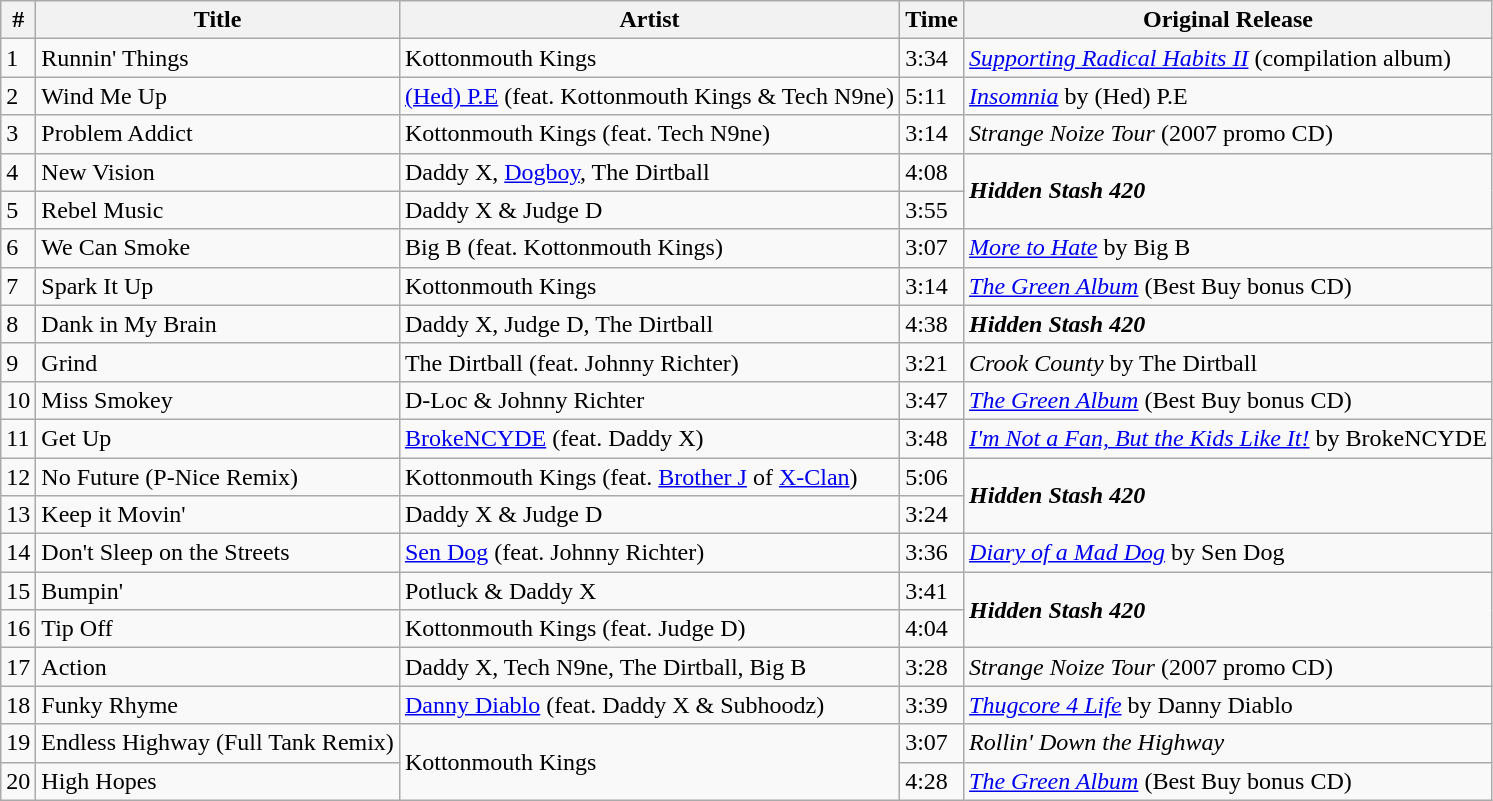<table class="wikitable">
<tr>
<th style="text-align:center;">#</th>
<th style="text-align:center;">Title</th>
<th style="text-align:center;">Artist</th>
<th style="text-align:center;">Time</th>
<th style="text-align:center;">Original Release</th>
</tr>
<tr>
<td>1</td>
<td>Runnin' Things</td>
<td>Kottonmouth Kings</td>
<td>3:34</td>
<td><em><a href='#'>Supporting Radical Habits II</a></em> (compilation album)</td>
</tr>
<tr>
<td>2</td>
<td>Wind Me Up</td>
<td><a href='#'>(Hed) P.E</a> (feat. Kottonmouth Kings & Tech N9ne)</td>
<td>5:11</td>
<td><em><a href='#'>Insomnia</a></em> by (Hed) P.E</td>
</tr>
<tr>
<td>3</td>
<td>Problem Addict</td>
<td>Kottonmouth Kings (feat. Tech N9ne)</td>
<td>3:14</td>
<td><em>Strange Noize Tour</em> (2007 promo CD)</td>
</tr>
<tr>
<td>4</td>
<td>New Vision</td>
<td>Daddy X, <a href='#'>Dogboy</a>, The Dirtball</td>
<td>4:08</td>
<td rowspan = 2><strong><em>Hidden Stash 420</em></strong></td>
</tr>
<tr>
<td>5</td>
<td>Rebel Music</td>
<td>Daddy X & Judge D</td>
<td>3:55</td>
</tr>
<tr>
<td>6</td>
<td>We Can Smoke</td>
<td>Big B (feat. Kottonmouth Kings)</td>
<td>3:07</td>
<td><em><a href='#'>More to Hate</a></em> by Big B</td>
</tr>
<tr>
<td>7</td>
<td>Spark It Up</td>
<td>Kottonmouth Kings</td>
<td>3:14</td>
<td><em><a href='#'>The Green Album</a></em> (Best Buy bonus CD)</td>
</tr>
<tr>
<td>8</td>
<td>Dank in My Brain</td>
<td>Daddy X, Judge D, The Dirtball</td>
<td>4:38</td>
<td><strong><em>Hidden Stash 420</em></strong></td>
</tr>
<tr>
<td>9</td>
<td>Grind</td>
<td>The Dirtball (feat. Johnny Richter)</td>
<td>3:21</td>
<td><em>Crook County</em> by The Dirtball</td>
</tr>
<tr>
<td>10</td>
<td>Miss Smokey</td>
<td>D-Loc & Johnny Richter</td>
<td>3:47</td>
<td><em><a href='#'>The Green Album</a></em> (Best Buy bonus CD)</td>
</tr>
<tr>
<td>11</td>
<td>Get Up</td>
<td><a href='#'>BrokeNCYDE</a> (feat. Daddy X)</td>
<td>3:48</td>
<td><em><a href='#'>I'm Not a Fan, But the Kids Like It!</a></em> by BrokeNCYDE</td>
</tr>
<tr>
<td>12</td>
<td>No Future (P-Nice Remix)</td>
<td>Kottonmouth Kings (feat. <a href='#'>Brother J</a> of <a href='#'>X-Clan</a>)</td>
<td>5:06</td>
<td rowspan = 2><strong><em>Hidden Stash 420</em></strong></td>
</tr>
<tr>
<td>13</td>
<td>Keep it Movin'</td>
<td>Daddy X & Judge D</td>
<td>3:24</td>
</tr>
<tr>
<td>14</td>
<td>Don't Sleep on the Streets</td>
<td><a href='#'>Sen Dog</a> (feat. Johnny Richter)</td>
<td>3:36</td>
<td><em><a href='#'>Diary of a Mad Dog</a></em> by Sen Dog</td>
</tr>
<tr>
<td>15</td>
<td>Bumpin'</td>
<td>Potluck & Daddy X</td>
<td>3:41</td>
<td rowspan = 2><strong><em>Hidden Stash 420</em></strong></td>
</tr>
<tr>
<td>16</td>
<td>Tip Off</td>
<td>Kottonmouth Kings (feat. Judge D)</td>
<td>4:04</td>
</tr>
<tr>
<td>17</td>
<td>Action</td>
<td>Daddy X, Tech N9ne, The Dirtball, Big B</td>
<td>3:28</td>
<td><em>Strange Noize Tour</em> (2007 promo CD)</td>
</tr>
<tr>
<td>18</td>
<td>Funky Rhyme</td>
<td><a href='#'>Danny Diablo</a> (feat. Daddy X & Subhoodz)</td>
<td>3:39</td>
<td><em><a href='#'>Thugcore 4 Life</a></em> by Danny Diablo</td>
</tr>
<tr>
<td>19</td>
<td>Endless Highway (Full Tank Remix)</td>
<td rowspan = 2>Kottonmouth Kings</td>
<td>3:07</td>
<td><em>Rollin' Down the Highway</em></td>
</tr>
<tr>
<td>20</td>
<td>High Hopes</td>
<td>4:28</td>
<td><em><a href='#'>The Green Album</a></em> (Best Buy bonus CD)</td>
</tr>
</table>
